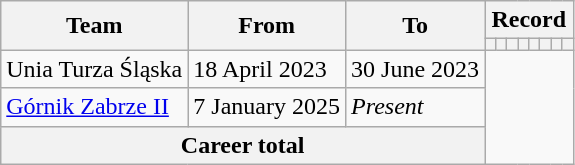<table class="wikitable" style="text-align: center">
<tr>
<th rowspan="2">Team</th>
<th rowspan="2">From</th>
<th rowspan="2">To</th>
<th colspan="8">Record</th>
</tr>
<tr>
<th></th>
<th></th>
<th></th>
<th></th>
<th></th>
<th></th>
<th></th>
<th></th>
</tr>
<tr>
<td align=left>Unia Turza Śląska</td>
<td align=left>18 April 2023</td>
<td align=left>30 June 2023<br></td>
</tr>
<tr>
<td align=left><a href='#'>Górnik Zabrze II</a></td>
<td align=left>7 January 2025</td>
<td align=left><em>Present</em><br></td>
</tr>
<tr>
<th colspan="3">Career total<br></th>
</tr>
</table>
